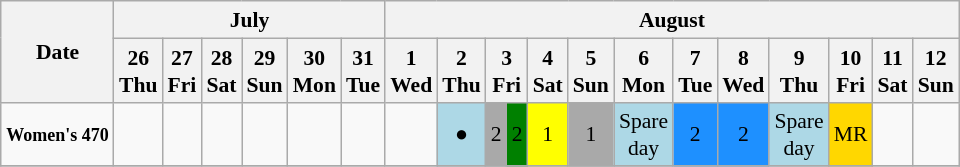<table class="wikitable" style="margin:0.5em auto; font-size:90%; line-height:1.25em;">
<tr>
<th rowspan=2>Date</th>
<th colspan=6>July</th>
<th colspan=13>August</th>
</tr>
<tr>
<th>26<br>Thu</th>
<th>27<br>Fri</th>
<th>28<br>Sat</th>
<th>29<br>Sun</th>
<th>30<br>Mon</th>
<th>31<br>Tue</th>
<th>1<br>Wed</th>
<th>2<br>Thu</th>
<th colspan=2>3<br>Fri</th>
<th>4<br>Sat</th>
<th>5<br>Sun</th>
<th>6<br>Mon</th>
<th>7<br>Tue</th>
<th>8<br>Wed</th>
<th>9<br>Thu</th>
<th>10<br>Fri</th>
<th>11<br>Sat</th>
<th>12<br>Sun</th>
</tr>
<tr align="center">
<td align="right"><small><strong>Women's 470</strong></small></td>
<td></td>
<td></td>
<td></td>
<td></td>
<td></td>
<td></td>
<td></td>
<td bgcolor=LightBlue><span> ● </span></td>
<td bgcolor=DarkGrey><span> 2 </span></td>
<td bgcolor=Green><span> 2 </span></td>
<td bgcolor=Yellow><span> 1 </span></td>
<td bgcolor=DarkGrey><span> 1 </span></td>
<td bgcolor=LightBlue><span> Spare<br>day </span></td>
<td bgcolor=DodgerBlue><span> 2 </span></td>
<td bgcolor=DodgerBlue><span> 2 </span></td>
<td bgcolor=LightBlue><span> Spare<br>day </span></td>
<td bgcolor=Gold><span> MR </span></td>
<td></td>
<td></td>
</tr>
<tr>
</tr>
</table>
